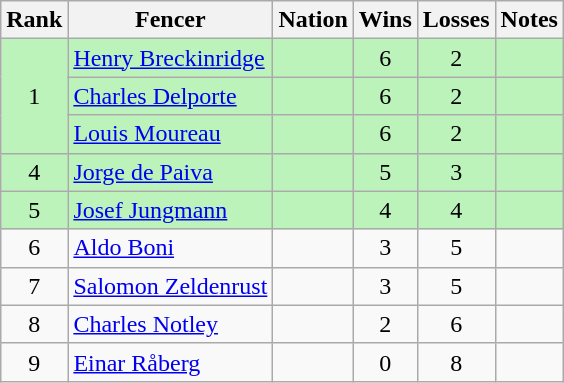<table class="wikitable sortable" style="text-align:center">
<tr>
<th>Rank</th>
<th>Fencer</th>
<th>Nation</th>
<th>Wins</th>
<th>Losses</th>
<th>Notes</th>
</tr>
<tr bgcolor=bbf3bb>
<td rowspan=3>1</td>
<td align=left><a href='#'>Henry Breckinridge</a></td>
<td align=left></td>
<td>6</td>
<td>2</td>
<td></td>
</tr>
<tr bgcolor=bbf3bb>
<td align=left><a href='#'>Charles Delporte</a></td>
<td align=left></td>
<td>6</td>
<td>2</td>
<td></td>
</tr>
<tr bgcolor=bbf3bb>
<td align=left><a href='#'>Louis Moureau</a></td>
<td align=left></td>
<td>6</td>
<td>2</td>
<td></td>
</tr>
<tr bgcolor=bbf3bb>
<td>4</td>
<td align=left><a href='#'>Jorge de Paiva</a></td>
<td align=left></td>
<td>5</td>
<td>3</td>
<td></td>
</tr>
<tr bgcolor=bbf3bb>
<td>5</td>
<td align=left><a href='#'>Josef Jungmann</a></td>
<td align=left></td>
<td>4</td>
<td>4</td>
<td></td>
</tr>
<tr>
<td>6</td>
<td align=left><a href='#'>Aldo Boni</a></td>
<td align=left></td>
<td>3</td>
<td>5</td>
<td></td>
</tr>
<tr>
<td>7</td>
<td align=left><a href='#'>Salomon Zeldenrust</a></td>
<td align=left></td>
<td>3</td>
<td>5</td>
<td></td>
</tr>
<tr>
<td>8</td>
<td align=left><a href='#'>Charles Notley</a></td>
<td align=left></td>
<td>2</td>
<td>6</td>
<td></td>
</tr>
<tr>
<td>9</td>
<td align=left><a href='#'>Einar Råberg</a></td>
<td align=left></td>
<td>0</td>
<td>8</td>
<td></td>
</tr>
</table>
